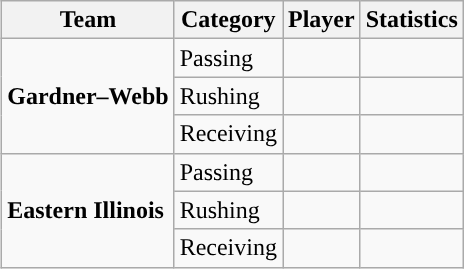<table class="wikitable" style="float: right;">
<tr>
<th>Team</th>
<th>Category</th>
<th>Player</th>
<th>Statistics</th>
</tr>
<tr>
<td rowspan=3><strong>Gardner–Webb</strong></td>
<td>Passing</td>
<td></td>
<td></td>
</tr>
<tr>
<td>Rushing</td>
<td></td>
<td></td>
</tr>
<tr>
<td>Receiving</td>
<td></td>
<td></td>
</tr>
<tr>
<td rowspan=3><strong>Eastern Illinois</strong></td>
<td>Passing</td>
<td></td>
<td></td>
</tr>
<tr>
<td>Rushing</td>
<td></td>
<td></td>
</tr>
<tr>
<td>Receiving</td>
<td></td>
<td></td>
</tr>
</table>
